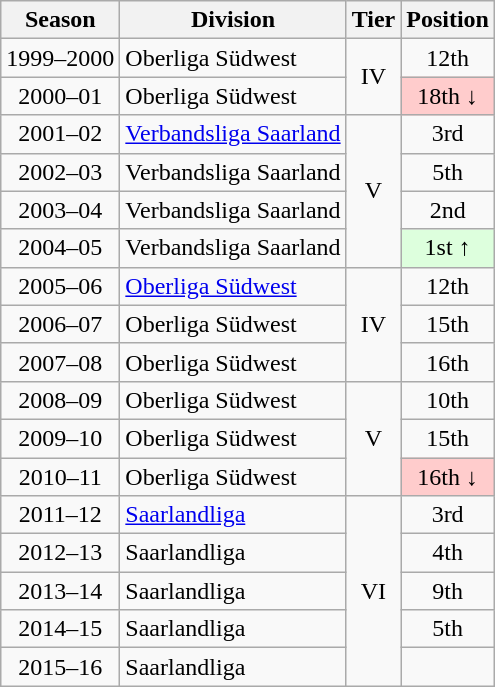<table class="wikitable">
<tr>
<th>Season</th>
<th>Division</th>
<th>Tier</th>
<th>Position</th>
</tr>
<tr align="center">
<td>1999–2000</td>
<td align="left">Oberliga Südwest</td>
<td rowspan=2>IV</td>
<td>12th</td>
</tr>
<tr align="center">
<td>2000–01</td>
<td align="left">Oberliga Südwest</td>
<td style="background:#ffcccc">18th ↓</td>
</tr>
<tr align="center">
<td>2001–02</td>
<td align="left"><a href='#'>Verbandsliga Saarland</a></td>
<td rowspan=4>V</td>
<td>3rd</td>
</tr>
<tr align="center">
<td>2002–03</td>
<td align="left">Verbandsliga Saarland</td>
<td>5th</td>
</tr>
<tr align="center">
<td>2003–04</td>
<td align="left">Verbandsliga Saarland</td>
<td>2nd</td>
</tr>
<tr align="center">
<td>2004–05</td>
<td align="left">Verbandsliga Saarland</td>
<td style="background:#ddffdd">1st ↑</td>
</tr>
<tr align="center">
<td>2005–06</td>
<td align="left"><a href='#'>Oberliga Südwest</a></td>
<td rowspan=3>IV</td>
<td>12th</td>
</tr>
<tr align="center">
<td>2006–07</td>
<td align="left">Oberliga Südwest</td>
<td>15th</td>
</tr>
<tr align="center">
<td>2007–08</td>
<td align="left">Oberliga Südwest</td>
<td>16th</td>
</tr>
<tr align="center">
<td>2008–09</td>
<td align="left">Oberliga Südwest</td>
<td rowspan=3>V</td>
<td>10th</td>
</tr>
<tr align="center">
<td>2009–10</td>
<td align="left">Oberliga Südwest</td>
<td>15th</td>
</tr>
<tr align="center">
<td>2010–11</td>
<td align="left">Oberliga Südwest</td>
<td style="background:#ffcccc">16th ↓</td>
</tr>
<tr align="center">
<td>2011–12</td>
<td align="left"><a href='#'>Saarlandliga</a></td>
<td rowspan=5>VI</td>
<td>3rd</td>
</tr>
<tr align="center">
<td>2012–13</td>
<td align="left">Saarlandliga</td>
<td>4th</td>
</tr>
<tr align="center">
<td>2013–14</td>
<td align="left">Saarlandliga</td>
<td>9th</td>
</tr>
<tr align="center">
<td>2014–15</td>
<td align="left">Saarlandliga</td>
<td>5th</td>
</tr>
<tr align="center">
<td>2015–16</td>
<td align="left">Saarlandliga</td>
<td></td>
</tr>
</table>
